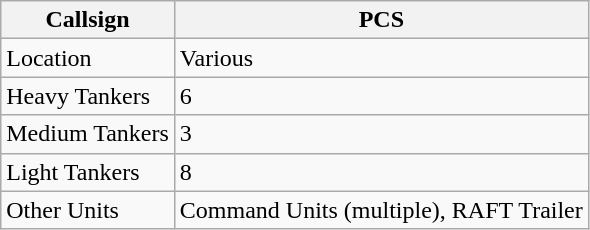<table class="wikitable mw-collapsible">
<tr>
<th>Callsign</th>
<th>PCS</th>
</tr>
<tr>
<td>Location</td>
<td>Various</td>
</tr>
<tr>
<td>Heavy Tankers</td>
<td>6</td>
</tr>
<tr>
<td>Medium Tankers</td>
<td>3</td>
</tr>
<tr>
<td>Light Tankers</td>
<td>8</td>
</tr>
<tr>
<td>Other Units</td>
<td>Command Units (multiple), RAFT Trailer</td>
</tr>
</table>
